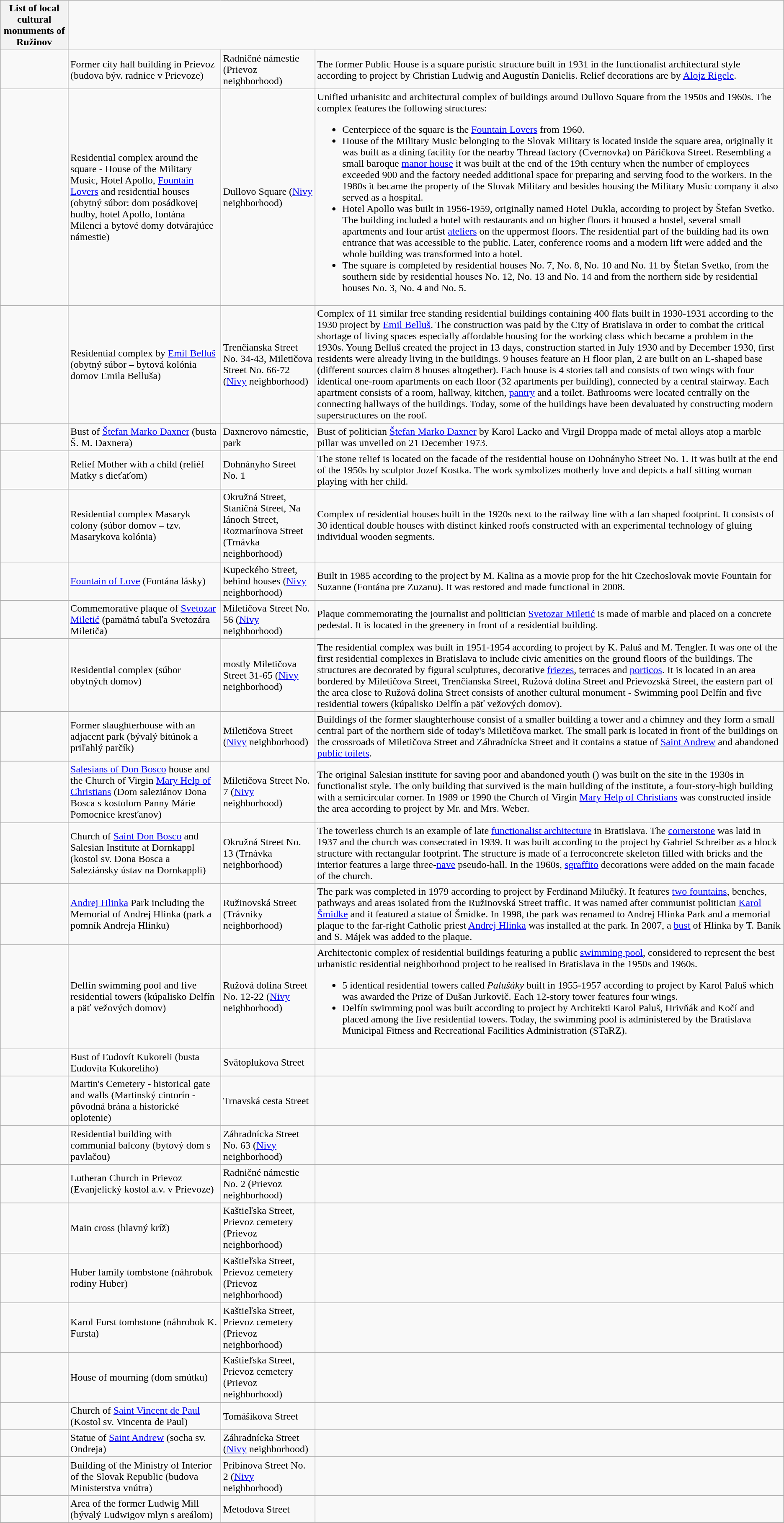<table class="wikitable collapsible collapsed">
<tr>
<th>List of local cultural monuments of Ružinov</th>
</tr>
<tr>
<td></td>
<td>Former city hall building in Prievoz (budova býv. radnice v Prievoze)</td>
<td>Radničné námestie (Prievoz neighborhood)</td>
<td>The former Public House is a square puristic structure built in 1931 in the functionalist architectural style according to project by Christian Ludwig and Augustín Danielis. Relief decorations are by <a href='#'>Alojz Rigele</a>.</td>
</tr>
<tr>
<td></td>
<td>Residential complex around the square - House of the Military Music, Hotel Apollo, <a href='#'>Fountain Lovers</a> and residential houses (obytný súbor: dom posádkovej hudby, hotel Apollo, fontána Milenci a bytové domy dotvárajúce námestie)</td>
<td>Dullovo Square (<a href='#'>Nivy</a> neighborhood)</td>
<td>Unified urbanisitc and architectural complex of buildings around Dullovo Square from the 1950s and 1960s. The complex features the following structures:<br><ul><li>Centerpiece of the square is the <a href='#'>Fountain Lovers</a> from 1960.</li><li>House of the Military Music belonging to the Slovak Military is located inside the square area, originally it was built as a dining facility for the nearby Thread factory (Cvernovka) on Páričkova Street. Resembling a small baroque <a href='#'>manor house</a> it was built at the end of the 19th century when the number of employees exceeded 900 and the factory needed additional space for preparing and serving food to the workers. In the 1980s it became the property of the Slovak Military and besides housing the Military Music company it also served as a hospital.</li><li>Hotel Apollo was built in 1956-1959, originally named Hotel Dukla, according to project by Štefan Svetko. The building included a hotel with restaurants and on higher floors it housed a hostel, several small apartments and four artist <a href='#'>ateliers</a> on the uppermost floors. The residential part of the building had its own entrance that was accessible to the public. Later, conference rooms and a modern lift were added and the whole building was transformed into a hotel.</li><li>The square is completed by residential houses No. 7, No. 8, No. 10 and No. 11 by Štefan Svetko, from the southern side by residential houses No. 12, No. 13 and No. 14 and from the northern side by residential houses No. 3, No.  4 and No. 5.</li></ul></td>
</tr>
<tr>
<td></td>
<td>Residential complex by <a href='#'>Emil Belluš</a> (obytný súbor – bytová kolónia domov Emila Belluša)</td>
<td>Trenčianska Street No. 34-43, Miletičova Street No. 66-72 (<a href='#'>Nivy</a> neighborhood)</td>
<td>Complex of 11 similar free standing residential buildings containing 400 flats built in 1930-1931 according to the 1930 project by <a href='#'>Emil Belluš</a>. The construction was paid by the City of Bratislava in order to combat the critical shortage of living spaces especially affordable housing for the working class which became a problem in the 1930s. Young Belluš created the project in 13 days, construction started in July 1930 and by December 1930, first residents were already living in the buildings. 9 houses feature an H floor plan, 2 are built on an L-shaped base (different sources claim 8 houses altogether). Each house is 4 stories tall and consists of two wings with four identical one-room apartments on each floor (32 apartments per building), connected by a central stairway. Each apartment consists of a room, hallway, kitchen, <a href='#'>pantry</a> and a toilet. Bathrooms were located centrally on the connecting hallways of the buildings. Today, some of the buildings have been devaluated by constructing modern superstructures on the roof.</td>
</tr>
<tr>
<td></td>
<td>Bust of <a href='#'>Štefan Marko Daxner</a> (busta Š. M. Daxnera)</td>
<td>Daxnerovo námestie, park</td>
<td>Bust of politician <a href='#'>Štefan Marko Daxner</a> by Karol Lacko and Virgil Droppa made of metal alloys atop a marble pillar was unveiled on 21 December 1973.</td>
</tr>
<tr>
<td></td>
<td>Relief Mother with a child (reliéf Matky s dieťaťom)</td>
<td>Dohnányho Street No. 1</td>
<td>The stone relief is located on the facade of the residential house on Dohnányho Street No. 1. It was built at the end of the 1950s by sculptor Jozef Kostka. The work symbolizes motherly love and depicts a half sitting woman playing with her child.</td>
</tr>
<tr>
<td></td>
<td>Residential complex Masaryk colony (súbor domov – tzv. Masarykova kolónia)</td>
<td>Okružná Street, Staničná Street, Na lánoch Street, Rozmarínova Street (Trnávka neighborhood)</td>
<td>Complex of residential houses built in the 1920s next to the railway line with a fan shaped footprint. It consists of 30 identical double houses with distinct kinked roofs constructed with an experimental technology of gluing individual wooden segments.</td>
</tr>
<tr>
<td></td>
<td><a href='#'>Fountain of Love</a> (Fontána lásky)</td>
<td>Kupeckého Street, behind houses  (<a href='#'>Nivy</a> neighborhood)</td>
<td>Built in 1985 according to the project by M. Kalina as a movie prop for the hit Czechoslovak movie Fountain for Suzanne (Fontána pre Zuzanu). It was restored and made functional in 2008.</td>
</tr>
<tr>
<td></td>
<td>Commemorative plaque of <a href='#'>Svetozar Miletić</a> (pamätná tabuľa Svetozára Miletiča)</td>
<td>Miletičova Street No. 56 (<a href='#'>Nivy</a> neighborhood)</td>
<td>Plaque commemorating the journalist and politician <a href='#'>Svetozar Miletić</a> is made of marble and placed on a concrete pedestal. It is located in the greenery in front of a residential building.</td>
</tr>
<tr>
<td></td>
<td>Residential complex (súbor obytných domov)</td>
<td>mostly Miletičova Street 31-65 (<a href='#'>Nivy</a> neighborhood)</td>
<td>The residential complex was built in 1951-1954 according to project by K. Paluš and M. Tengler. It was one of the first residential complexes in Bratislava to include civic amenities on the ground floors of the buildings. The structures are decorated by figural sculptures, decorative <a href='#'>friezes</a>, terraces and <a href='#'>porticos</a>. It is located in an area bordered by Miletičova Street, Trenčianska Street, Ružová dolina Street and Prievozská Street, the eastern part of the area close to Ružová dolina Street consists of another cultural monument - Swimming pool Delfín and five residential towers (kúpalisko Delfín a päť vežových domov).</td>
</tr>
<tr>
<td></td>
<td>Former slaughterhouse with an adjacent park (bývalý bitúnok a priľahlý parčík)</td>
<td>Miletičova Street (<a href='#'>Nivy</a> neighborhood)</td>
<td>Buildings of the former slaughterhouse consist of a smaller building a tower and a chimney and they form a small central part of the northern side of today's Miletičova market. The small park is located in front of the buildings on the crossroads of Miletičova Street and Záhradnícka Street and it contains a statue of <a href='#'>Saint Andrew</a> and abandoned <a href='#'>public toilets</a>.</td>
</tr>
<tr>
<td></td>
<td><a href='#'>Salesians of Don Bosco</a> house and the Church of Virgin <a href='#'>Mary Help of Christians</a> (Dom saleziánov Dona Bosca s kostolom Panny Márie Pomocnice kresťanov)</td>
<td>Miletičova Street No. 7 (<a href='#'>Nivy</a> neighborhood)</td>
<td>The original Salesian institute for saving poor and abandoned youth () was built on the site in the 1930s in functionalist style. The only building that survived is the main building of the institute, a four-story-high building with a semicircular corner. In 1989 or 1990 the Church of Virgin <a href='#'>Mary Help of Christians</a> was constructed inside the area according to project by Mr. and Mrs. Weber.</td>
</tr>
<tr>
<td></td>
<td>Church of <a href='#'>Saint Don Bosco</a> and Salesian Institute at Dornkappl (kostol sv. Dona Bosca a Saleziánsky ústav na Dornkappli)</td>
<td>Okružná Street No. 13 (Trnávka neighborhood)</td>
<td>The towerless church is an example of late <a href='#'>functionalist architecture</a> in Bratislava. The <a href='#'>cornerstone</a> was laid in 1937 and the church was consecrated in 1939. It was built according to the project by Gabriel Schreiber as a block structure with rectangular footprint. The structure is made of a ferroconcrete skeleton filled with bricks and the interior features a large three-<a href='#'>nave</a> pseudo-hall. In the 1960s, <a href='#'>sgraffito</a> decorations were added on the main facade of the church.</td>
</tr>
<tr>
<td></td>
<td><a href='#'>Andrej Hlinka</a> Park including the Memorial of Andrej Hlinka (park a pomník Andreja Hlinku)</td>
<td>Ružinovská Street (Trávniky neighborhood)</td>
<td>The park was completed in 1979 according to project by Ferdinand Milučký. It features <a href='#'>two fountains</a>, benches, pathways and areas isolated from the Ružinovská Street traffic. It was named after communist politician <a href='#'>Karol Šmidke</a> and it featured a statue of Šmidke. In 1998, the park was renamed to Andrej Hlinka Park and a memorial plaque to the far-right Catholic priest <a href='#'>Andrej Hlinka</a> was installed at the park. In 2007, a <a href='#'>bust</a> of Hlinka by T. Baník and S. Májek was added to the plaque.</td>
</tr>
<tr>
<td></td>
<td>Delfín swimming pool and five residential towers (kúpalisko Delfín a päť vežových domov)</td>
<td>Ružová dolina Street No. 12-22 (<a href='#'>Nivy</a> neighborhood)</td>
<td>Architectonic complex of residential buildings featuring a public <a href='#'>swimming pool</a>, considered to represent the best urbanistic residential neighborhood project to be realised in Bratislava in the 1950s and 1960s.<br><ul><li>5 identical residential towers called <em>Palušáky</em> built in 1955-1957 according to project by Karol Paluš which was awarded the Prize of Dušan Jurkovič. Each 12-story tower features four wings.</li><li>Delfín swimming pool was built according to project by Architekti Karol Paluš, Hrivňák and Kočí and placed among the five residential towers. Today, the swimming pool is administered by the Bratislava Municipal Fitness and Recreational Facilities Administration (STaRZ).</li></ul></td>
</tr>
<tr>
<td></td>
<td>Bust of Ľudovít Kukoreli (busta Ľudovíta Kukoreliho)</td>
<td>Svätoplukova Street</td>
<td></td>
</tr>
<tr>
<td></td>
<td>Martin's Cemetery - historical gate and walls (Martinský cintorín - pôvodná brána a historické oplotenie)</td>
<td>Trnavská cesta Street</td>
<td></td>
</tr>
<tr>
<td></td>
<td>Residential building with communial balcony (bytový dom s pavlačou)</td>
<td>Záhradnícka Street No. 63 (<a href='#'>Nivy</a> neighborhood)</td>
<td></td>
</tr>
<tr>
<td></td>
<td>Lutheran Church in Prievoz (Evanjelický kostol a.v. v Prievoze)</td>
<td>Radničné námestie No. 2 (Prievoz neighborhood)</td>
<td></td>
</tr>
<tr>
<td></td>
<td>Main cross (hlavný kríž)</td>
<td>Kaštieľska Street, Prievoz cemetery (Prievoz neighborhood)</td>
<td></td>
</tr>
<tr>
<td></td>
<td>Huber family tombstone (náhrobok rodiny Huber)</td>
<td>Kaštieľska Street, Prievoz cemetery (Prievoz neighborhood)</td>
<td></td>
</tr>
<tr>
<td></td>
<td>Karol Furst tombstone (náhrobok K. Fursta)</td>
<td>Kaštieľska Street, Prievoz cemetery (Prievoz neighborhood)</td>
<td></td>
</tr>
<tr>
<td></td>
<td>House of mourning (dom smútku)</td>
<td>Kaštieľska Street, Prievoz cemetery (Prievoz neighborhood)</td>
<td></td>
</tr>
<tr>
<td></td>
<td>Church of <a href='#'>Saint Vincent de Paul</a> (Kostol sv. Vincenta de Paul)</td>
<td>Tomášikova Street</td>
<td></td>
</tr>
<tr>
<td></td>
<td>Statue of <a href='#'>Saint Andrew</a> (socha sv. Ondreja)</td>
<td>Záhradnícka Street (<a href='#'>Nivy</a> neighborhood)</td>
<td></td>
</tr>
<tr>
<td></td>
<td>Building of the Ministry of Interior of the Slovak Republic (budova Ministerstva vnútra)</td>
<td>Pribinova Street No. 2 (<a href='#'>Nivy</a> neighborhood)</td>
<td></td>
</tr>
<tr>
<td></td>
<td>Area of the former Ludwig Mill (bývalý Ludwigov mlyn s areálom)</td>
<td>Metodova Street</td>
<td></td>
</tr>
<tr>
</tr>
</table>
